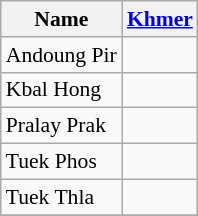<table class="wikitable" style="font-size:90%;">
<tr>
<th>Name</th>
<th><a href='#'>Khmer</a></th>
</tr>
<tr>
<td>Andoung Pir</td>
<td></td>
</tr>
<tr>
<td>Kbal Hong</td>
<td></td>
</tr>
<tr>
<td>Pralay Prak</td>
<td></td>
</tr>
<tr>
<td>Tuek Phos</td>
<td></td>
</tr>
<tr>
<td>Tuek Thla</td>
<td></td>
</tr>
<tr>
</tr>
</table>
